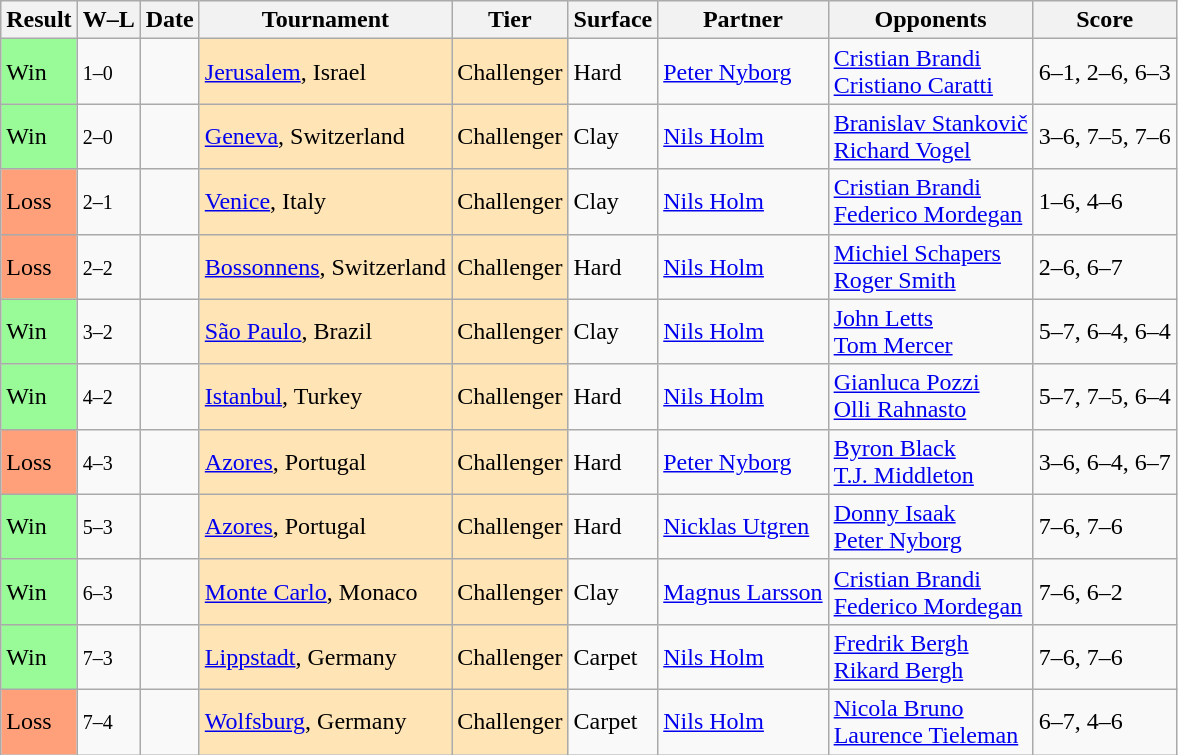<table class="sortable wikitable">
<tr>
<th>Result</th>
<th class="unsortable">W–L</th>
<th>Date</th>
<th>Tournament</th>
<th>Tier</th>
<th>Surface</th>
<th>Partner</th>
<th>Opponents</th>
<th class="unsortable">Score</th>
</tr>
<tr>
<td style="background:#98fb98;">Win</td>
<td><small>1–0</small></td>
<td></td>
<td style="background:moccasin;"><a href='#'>Jerusalem</a>, Israel</td>
<td style="background:moccasin;">Challenger</td>
<td>Hard</td>
<td> <a href='#'>Peter Nyborg</a></td>
<td> <a href='#'>Cristian Brandi</a> <br>  <a href='#'>Cristiano Caratti</a></td>
<td>6–1, 2–6, 6–3</td>
</tr>
<tr>
<td style="background:#98fb98;">Win</td>
<td><small>2–0</small></td>
<td></td>
<td style="background:moccasin;"><a href='#'>Geneva</a>, Switzerland</td>
<td style="background:moccasin;">Challenger</td>
<td>Clay</td>
<td> <a href='#'>Nils Holm</a></td>
<td> <a href='#'>Branislav Stankovič</a> <br>  <a href='#'>Richard Vogel</a></td>
<td>3–6, 7–5, 7–6</td>
</tr>
<tr>
<td style="background:#ffa07a;">Loss</td>
<td><small>2–1</small></td>
<td></td>
<td style="background:moccasin;"><a href='#'>Venice</a>, Italy</td>
<td style="background:moccasin;">Challenger</td>
<td>Clay</td>
<td> <a href='#'>Nils Holm</a></td>
<td> <a href='#'>Cristian Brandi</a> <br>  <a href='#'>Federico Mordegan</a></td>
<td>1–6, 4–6</td>
</tr>
<tr>
<td style="background:#ffa07a;">Loss</td>
<td><small>2–2</small></td>
<td></td>
<td style="background:moccasin;"><a href='#'>Bossonnens</a>, Switzerland</td>
<td style="background:moccasin;">Challenger</td>
<td>Hard</td>
<td> <a href='#'>Nils Holm</a></td>
<td> <a href='#'>Michiel Schapers</a> <br>  <a href='#'>Roger Smith</a></td>
<td>2–6, 6–7</td>
</tr>
<tr>
<td style="background:#98fb98;">Win</td>
<td><small>3–2</small></td>
<td></td>
<td style="background:moccasin;"><a href='#'>São Paulo</a>, Brazil</td>
<td style="background:moccasin;">Challenger</td>
<td>Clay</td>
<td> <a href='#'>Nils Holm</a></td>
<td> <a href='#'>John Letts</a> <br>  <a href='#'>Tom Mercer</a></td>
<td>5–7, 6–4, 6–4</td>
</tr>
<tr>
<td style="background:#98fb98;">Win</td>
<td><small>4–2</small></td>
<td></td>
<td style="background:moccasin;"><a href='#'>Istanbul</a>, Turkey</td>
<td style="background:moccasin;">Challenger</td>
<td>Hard</td>
<td> <a href='#'>Nils Holm</a></td>
<td> <a href='#'>Gianluca Pozzi</a> <br>  <a href='#'>Olli Rahnasto</a></td>
<td>5–7, 7–5, 6–4</td>
</tr>
<tr>
<td style="background:#ffa07a;">Loss</td>
<td><small>4–3</small></td>
<td></td>
<td style="background:moccasin;"><a href='#'>Azores</a>, Portugal</td>
<td style="background:moccasin;">Challenger</td>
<td>Hard</td>
<td> <a href='#'>Peter Nyborg</a></td>
<td> <a href='#'>Byron Black</a> <br>  <a href='#'>T.J. Middleton</a></td>
<td>3–6, 6–4, 6–7</td>
</tr>
<tr>
<td style="background:#98fb98;">Win</td>
<td><small>5–3</small></td>
<td></td>
<td style="background:moccasin;"><a href='#'>Azores</a>, Portugal</td>
<td style="background:moccasin;">Challenger</td>
<td>Hard</td>
<td> <a href='#'>Nicklas Utgren</a></td>
<td> <a href='#'>Donny Isaak</a> <br>  <a href='#'>Peter Nyborg</a></td>
<td>7–6, 7–6</td>
</tr>
<tr>
<td style="background:#98fb98;">Win</td>
<td><small>6–3</small></td>
<td></td>
<td style="background:moccasin;"><a href='#'>Monte Carlo</a>, Monaco</td>
<td style="background:moccasin;">Challenger</td>
<td>Clay</td>
<td> <a href='#'>Magnus Larsson</a></td>
<td> <a href='#'>Cristian Brandi</a> <br>  <a href='#'>Federico Mordegan</a></td>
<td>7–6, 6–2</td>
</tr>
<tr>
<td style="background:#98fb98;">Win</td>
<td><small>7–3</small></td>
<td></td>
<td style="background:moccasin;"><a href='#'>Lippstadt</a>, Germany</td>
<td style="background:moccasin;">Challenger</td>
<td>Carpet</td>
<td> <a href='#'>Nils Holm</a></td>
<td> <a href='#'>Fredrik Bergh</a> <br>  <a href='#'>Rikard Bergh</a></td>
<td>7–6, 7–6</td>
</tr>
<tr>
<td style="background:#ffa07a;">Loss</td>
<td><small>7–4</small></td>
<td></td>
<td style="background:moccasin;"><a href='#'>Wolfsburg</a>, Germany</td>
<td style="background:moccasin;">Challenger</td>
<td>Carpet</td>
<td> <a href='#'>Nils Holm</a></td>
<td> <a href='#'>Nicola Bruno</a> <br>  <a href='#'>Laurence Tieleman</a></td>
<td>6–7, 4–6</td>
</tr>
</table>
